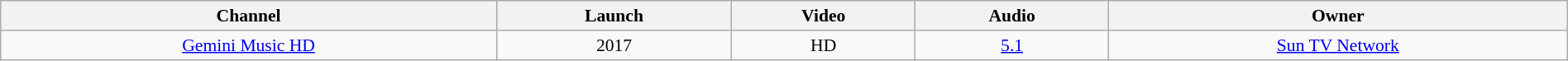<table class="wikitable sortable" style="border-collapse:collapse; font-size: 90%; text-align:center" width="100%">
<tr>
<th>Channel</th>
<th>Launch</th>
<th>Video</th>
<th>Audio</th>
<th>Owner</th>
</tr>
<tr>
<td><a href='#'>Gemini Music HD</a></td>
<td>2017</td>
<td>HD</td>
<td><a href='#'>5.1</a></td>
<td><a href='#'>Sun TV Network</a></td>
</tr>
</table>
